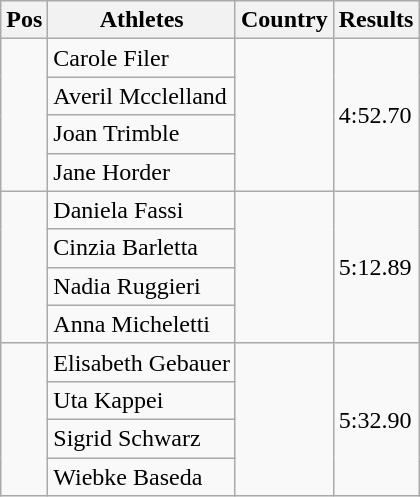<table class="wikitable">
<tr>
<th>Pos</th>
<th>Athletes</th>
<th>Country</th>
<th>Results</th>
</tr>
<tr>
<td rowspan="4"></td>
<td>Carole Filer</td>
<td rowspan="4"></td>
<td rowspan="4">4:52.70</td>
</tr>
<tr>
<td>Averil Mcclelland</td>
</tr>
<tr>
<td>Joan Trimble</td>
</tr>
<tr>
<td>Jane Horder</td>
</tr>
<tr>
<td rowspan="4"></td>
<td>Daniela Fassi</td>
<td rowspan="4"></td>
<td rowspan="4">5:12.89</td>
</tr>
<tr>
<td>Cinzia Barletta</td>
</tr>
<tr>
<td>Nadia Ruggieri</td>
</tr>
<tr>
<td>Anna Micheletti</td>
</tr>
<tr>
<td rowspan="4"></td>
<td>Elisabeth Gebauer</td>
<td rowspan="4"></td>
<td rowspan="4">5:32.90</td>
</tr>
<tr>
<td>Uta Kappei</td>
</tr>
<tr>
<td>Sigrid Schwarz</td>
</tr>
<tr>
<td>Wiebke Baseda</td>
</tr>
</table>
